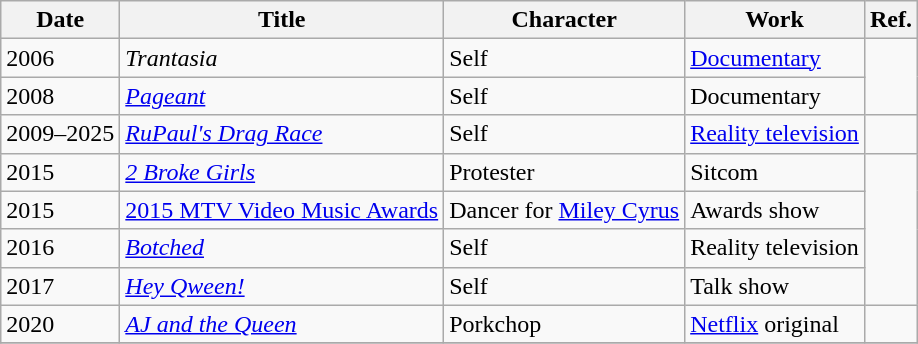<table class="wikitable">
<tr>
<th>Date</th>
<th>Title</th>
<th>Character</th>
<th>Work</th>
<th>Ref.</th>
</tr>
<tr>
<td>2006</td>
<td><em>Trantasia</em></td>
<td>Self</td>
<td><a href='#'>Documentary</a></td>
</tr>
<tr>
<td>2008</td>
<td><em><a href='#'>Pageant</a></em></td>
<td>Self</td>
<td>Documentary</td>
</tr>
<tr>
<td>2009–2025</td>
<td><em><a href='#'>RuPaul's Drag Race</a></em></td>
<td>Self</td>
<td><a href='#'>Reality television</a></td>
<td></td>
</tr>
<tr>
<td>2015</td>
<td><em><a href='#'>2 Broke Girls</a></em></td>
<td>Protester</td>
<td>Sitcom</td>
</tr>
<tr>
<td>2015</td>
<td><a href='#'>2015 MTV Video Music Awards</a></td>
<td>Dancer for <a href='#'>Miley Cyrus</a></td>
<td>Awards show</td>
</tr>
<tr>
<td>2016</td>
<td><em><a href='#'>Botched</a></em></td>
<td>Self</td>
<td>Reality television</td>
</tr>
<tr>
<td>2017</td>
<td><em><a href='#'>Hey Qween!</a></em></td>
<td>Self</td>
<td>Talk show</td>
</tr>
<tr>
<td>2020</td>
<td><em><a href='#'>AJ and the Queen</a></em></td>
<td>Porkchop</td>
<td><a href='#'>Netflix</a> original</td>
<td style="text-align: center;"></td>
</tr>
<tr>
</tr>
</table>
